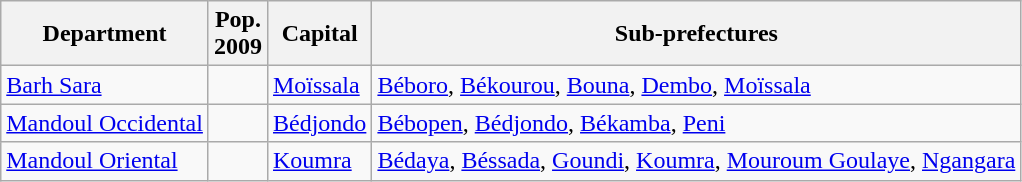<table class="wikitable">
<tr>
<th>Department</th>
<th>Pop.<br>2009</th>
<th>Capital</th>
<th>Sub-prefectures</th>
</tr>
<tr>
<td><a href='#'>Barh Sara</a></td>
<td align="right"></td>
<td><a href='#'>Moïssala</a></td>
<td><a href='#'>Béboro</a>, <a href='#'>Békourou</a>, <a href='#'>Bouna</a>, <a href='#'>Dembo</a>, <a href='#'>Moïssala</a></td>
</tr>
<tr>
<td><a href='#'>Mandoul Occidental</a></td>
<td align="right"></td>
<td><a href='#'>Bédjondo</a></td>
<td><a href='#'>Bébopen</a>, <a href='#'>Bédjondo</a>, <a href='#'>Békamba</a>, <a href='#'>Peni</a></td>
</tr>
<tr>
<td><a href='#'>Mandoul Oriental</a></td>
<td align="right"></td>
<td><a href='#'>Koumra</a></td>
<td><a href='#'>Bédaya</a>, <a href='#'>Béssada</a>, <a href='#'>Goundi</a>, <a href='#'>Koumra</a>, <a href='#'>Mouroum Goulaye</a>, <a href='#'>Ngangara</a></td>
</tr>
</table>
